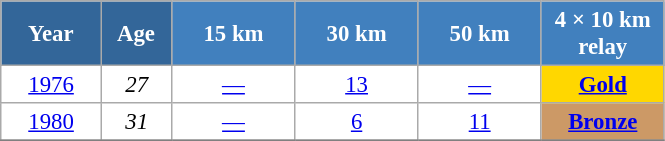<table class="wikitable" style="font-size:95%; text-align:center; border:grey solid 1px; border-collapse:collapse; background:#ffffff;">
<tr>
<th style="background-color:#369; color:white; width:60px;"> Year </th>
<th style="background-color:#369; color:white; width:40px;"> Age </th>
<th style="background-color:#4180be; color:white; width:75px;"> 15 km </th>
<th style="background-color:#4180be; color:white; width:75px;"> 30 km </th>
<th style="background-color:#4180be; color:white; width:75px;"> 50 km </th>
<th style="background-color:#4180be; color:white; width:75px;"> 4 × 10 km <br> relay </th>
</tr>
<tr>
<td><a href='#'>1976</a></td>
<td><em>27</em></td>
<td><a href='#'>—</a></td>
<td><a href='#'>13</a></td>
<td><a href='#'>—</a></td>
<td style="background:gold;"><a href='#'><strong>Gold</strong></a></td>
</tr>
<tr>
<td><a href='#'>1980</a></td>
<td><em>31</em></td>
<td><a href='#'>—</a></td>
<td><a href='#'>6</a></td>
<td><a href='#'>11</a></td>
<td bgcolor="cc9966"><a href='#'><strong>Bronze</strong></a></td>
</tr>
<tr>
</tr>
</table>
